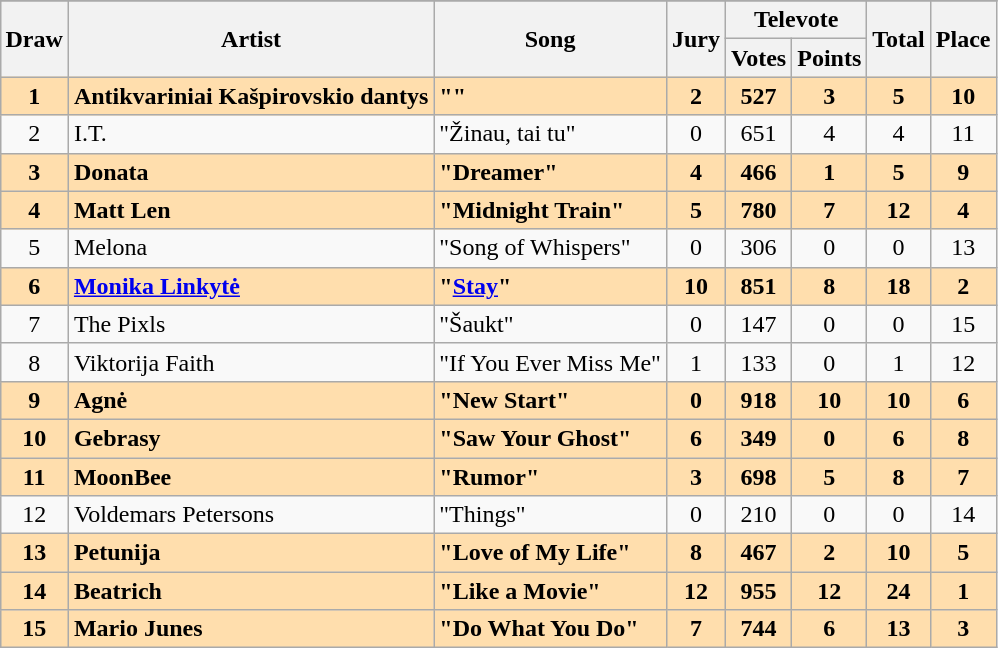<table class="sortable wikitable" style="margin: 1em auto 1em auto; text-align:center">
<tr>
</tr>
<tr>
<th rowspan="2">Draw</th>
<th rowspan="2">Artist</th>
<th rowspan="2">Song</th>
<th rowspan="2">Jury</th>
<th colspan="2">Televote</th>
<th rowspan="2">Total</th>
<th rowspan="2">Place</th>
</tr>
<tr>
<th>Votes</th>
<th>Points</th>
</tr>
<tr style="font-weight:bold; background:navajowhite;">
<td>1</td>
<td align="left">Antikvariniai Kašpirovskio dantys</td>
<td align="left">""</td>
<td>2</td>
<td>527</td>
<td>3</td>
<td>5</td>
<td>10</td>
</tr>
<tr>
<td>2</td>
<td align="left">I.T.</td>
<td align="left">"Žinau, tai tu"</td>
<td>0</td>
<td>651</td>
<td>4</td>
<td>4</td>
<td>11</td>
</tr>
<tr style="font-weight:bold; background:navajowhite;">
<td>3</td>
<td align="left">Donata</td>
<td align="left">"Dreamer"</td>
<td>4</td>
<td>466</td>
<td>1</td>
<td>5</td>
<td>9</td>
</tr>
<tr style="font-weight:bold; background:navajowhite;">
<td>4</td>
<td align="left">Matt Len</td>
<td align="left">"Midnight Train"</td>
<td>5</td>
<td>780</td>
<td>7</td>
<td>12</td>
<td>4</td>
</tr>
<tr>
<td>5</td>
<td align="left">Melona</td>
<td align="left">"Song of Whispers"</td>
<td>0</td>
<td>306</td>
<td>0</td>
<td>0</td>
<td>13</td>
</tr>
<tr style="font-weight:bold; background:navajowhite;">
<td>6</td>
<td align="left"><a href='#'>Monika Linkytė</a></td>
<td align="left">"<a href='#'>Stay</a>"</td>
<td>10</td>
<td>851</td>
<td>8</td>
<td>18</td>
<td>2</td>
</tr>
<tr>
<td>7</td>
<td align="left">The Pixls</td>
<td align="left">"Šaukt"</td>
<td>0</td>
<td>147</td>
<td>0</td>
<td>0</td>
<td>15</td>
</tr>
<tr>
<td>8</td>
<td align="left">Viktorija Faith</td>
<td align="left">"If You Ever Miss Me"</td>
<td>1</td>
<td>133</td>
<td>0</td>
<td>1</td>
<td>12</td>
</tr>
<tr style="font-weight:bold; background:navajowhite;">
<td>9</td>
<td align="left">Agnė</td>
<td align="left">"New Start"</td>
<td>0</td>
<td>918</td>
<td>10</td>
<td>10</td>
<td>6</td>
</tr>
<tr style="font-weight:bold; background:navajowhite;">
<td>10</td>
<td align="left">Gebrasy</td>
<td align="left">"Saw Your Ghost"</td>
<td>6</td>
<td>349</td>
<td>0</td>
<td>6</td>
<td>8</td>
</tr>
<tr style="font-weight:bold; background:navajowhite;">
<td>11</td>
<td align="left">MoonBee</td>
<td align="left">"Rumor"</td>
<td>3</td>
<td>698</td>
<td>5</td>
<td>8</td>
<td>7</td>
</tr>
<tr>
<td>12</td>
<td align="left">Voldemars Petersons</td>
<td align="left">"Things"</td>
<td>0</td>
<td>210</td>
<td>0</td>
<td>0</td>
<td>14</td>
</tr>
<tr style="font-weight:bold; background:navajowhite;">
<td>13</td>
<td align="left">Petunija</td>
<td align="left">"Love of My Life"</td>
<td>8</td>
<td>467</td>
<td>2</td>
<td>10</td>
<td>5</td>
</tr>
<tr style="font-weight:bold; background:navajowhite;">
<td>14</td>
<td align="left">Beatrich</td>
<td align="left">"Like a Movie"</td>
<td>12</td>
<td>955</td>
<td>12</td>
<td>24</td>
<td>1</td>
</tr>
<tr style="font-weight:bold; background:navajowhite;">
<td>15</td>
<td align="left">Mario Junes</td>
<td align="left">"Do What You Do"</td>
<td>7</td>
<td>744</td>
<td>6</td>
<td>13</td>
<td>3</td>
</tr>
</table>
